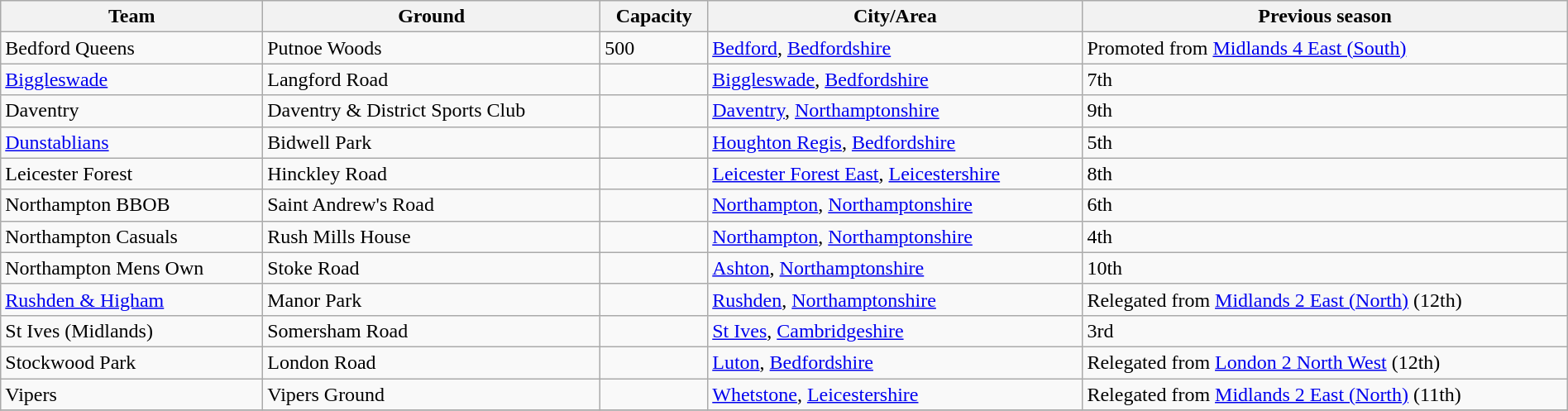<table class="wikitable sortable" width=100%>
<tr>
<th>Team</th>
<th>Ground</th>
<th>Capacity</th>
<th>City/Area</th>
<th>Previous season</th>
</tr>
<tr>
<td>Bedford Queens</td>
<td>Putnoe Woods</td>
<td>500</td>
<td><a href='#'>Bedford</a>, <a href='#'>Bedfordshire</a></td>
<td>Promoted from <a href='#'>Midlands 4 East (South)</a></td>
</tr>
<tr>
<td><a href='#'>Biggleswade</a></td>
<td>Langford Road</td>
<td></td>
<td><a href='#'>Biggleswade</a>, <a href='#'>Bedfordshire</a></td>
<td>7th</td>
</tr>
<tr>
<td>Daventry</td>
<td>Daventry & District Sports Club</td>
<td></td>
<td><a href='#'>Daventry</a>, <a href='#'>Northamptonshire</a></td>
<td>9th</td>
</tr>
<tr>
<td><a href='#'>Dunstablians</a></td>
<td>Bidwell Park</td>
<td></td>
<td><a href='#'>Houghton Regis</a>, <a href='#'>Bedfordshire</a></td>
<td>5th</td>
</tr>
<tr>
<td>Leicester Forest</td>
<td>Hinckley Road</td>
<td></td>
<td><a href='#'>Leicester Forest East</a>, <a href='#'>Leicestershire</a></td>
<td>8th</td>
</tr>
<tr>
<td>Northampton BBOB</td>
<td>Saint Andrew's Road</td>
<td></td>
<td><a href='#'>Northampton</a>, <a href='#'>Northamptonshire</a></td>
<td>6th</td>
</tr>
<tr>
<td>Northampton Casuals</td>
<td>Rush Mills House</td>
<td></td>
<td><a href='#'>Northampton</a>, <a href='#'>Northamptonshire</a></td>
<td>4th</td>
</tr>
<tr>
<td>Northampton Mens Own</td>
<td>Stoke Road</td>
<td></td>
<td><a href='#'>Ashton</a>, <a href='#'>Northamptonshire</a></td>
<td>10th</td>
</tr>
<tr>
<td><a href='#'>Rushden & Higham</a></td>
<td>Manor Park</td>
<td></td>
<td><a href='#'>Rushden</a>, <a href='#'>Northamptonshire</a></td>
<td>Relegated from <a href='#'>Midlands 2 East (North)</a> (12th)</td>
</tr>
<tr>
<td>St Ives (Midlands)</td>
<td>Somersham Road</td>
<td></td>
<td><a href='#'>St Ives</a>, <a href='#'>Cambridgeshire</a></td>
<td>3rd</td>
</tr>
<tr>
<td>Stockwood Park</td>
<td>London Road</td>
<td></td>
<td><a href='#'>Luton</a>, <a href='#'>Bedfordshire</a></td>
<td>Relegated from <a href='#'>London 2 North West</a> (12th)</td>
</tr>
<tr>
<td>Vipers</td>
<td>Vipers Ground</td>
<td></td>
<td><a href='#'>Whetstone</a>, <a href='#'>Leicestershire</a></td>
<td>Relegated from <a href='#'>Midlands 2 East (North)</a> (11th)</td>
</tr>
<tr>
</tr>
</table>
